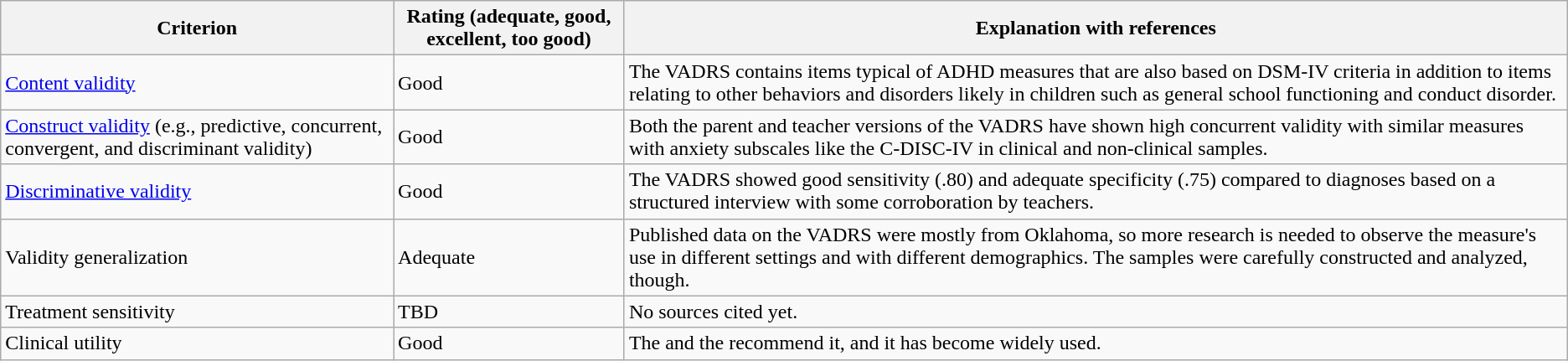<table class="wikitable">
<tr>
<th>Criterion</th>
<th>Rating (adequate, good, excellent, too good)</th>
<th>Explanation with references</th>
</tr>
<tr>
<td><a href='#'>Content validity</a></td>
<td>Good</td>
<td>The VADRS contains items typical of ADHD measures that are also based on DSM-IV criteria in addition to items relating to other behaviors and disorders likely in children such as general school functioning and conduct disorder.</td>
</tr>
<tr>
<td><a href='#'>Construct validity</a> (e.g., predictive, concurrent, convergent, and discriminant validity)</td>
<td>Good</td>
<td>Both the parent and teacher versions of the VADRS have shown high concurrent validity with similar measures with anxiety subscales like the C-DISC-IV in clinical and non-clinical samples.</td>
</tr>
<tr>
<td><a href='#'>Discriminative validity</a></td>
<td>Good</td>
<td>The VADRS showed good sensitivity (.80) and adequate specificity (.75) compared to diagnoses based on a structured interview with some corroboration by teachers.</td>
</tr>
<tr>
<td>Validity generalization</td>
<td>Adequate</td>
<td>Published data on the VADRS were mostly from Oklahoma, so more research is needed to observe the measure's use in different settings and with different demographics. The samples were carefully constructed and analyzed, though.</td>
</tr>
<tr>
<td>Treatment sensitivity</td>
<td>TBD</td>
<td>No sources cited yet.</td>
</tr>
<tr>
<td>Clinical utility</td>
<td>Good</td>
<td>The   and the  recommend it, and it has become widely used.</td>
</tr>
</table>
